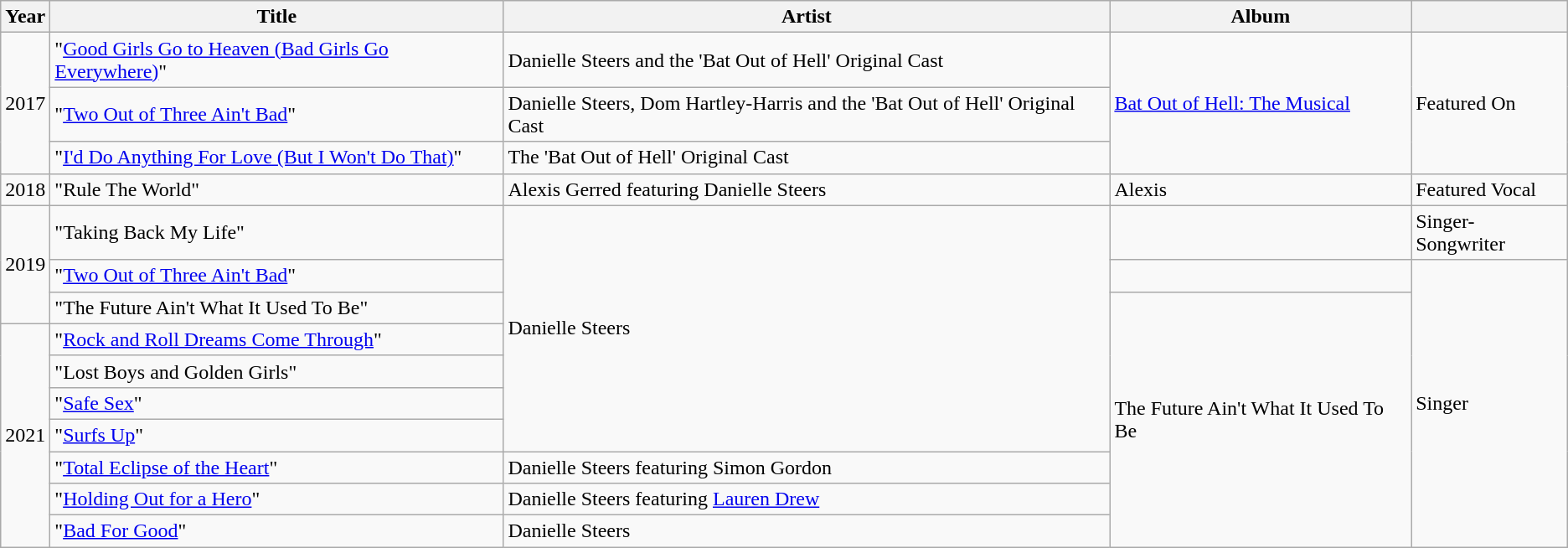<table class="wikitable plainrowheaders sortable">
<tr>
<th scope="col">Year</th>
<th scope="col">Title</th>
<th scope="col">Artist</th>
<th scope="col">Album</th>
<th style="text-align: center;" class="unsortable"></th>
</tr>
<tr>
<td rowspan="3">2017</td>
<td>"<a href='#'>Good Girls Go to Heaven (Bad Girls Go Everywhere)</a>"</td>
<td>Danielle Steers and the 'Bat Out of Hell' Original Cast</td>
<td rowspan="3"><a href='#'>Bat Out of Hell: The Musical</a></td>
<td rowspan="3">Featured On</td>
</tr>
<tr>
<td>"<a href='#'>Two Out of Three Ain't Bad</a>"</td>
<td>Danielle Steers, Dom Hartley-Harris and the 'Bat Out of Hell' Original Cast</td>
</tr>
<tr>
<td>"<a href='#'>I'd Do Anything For Love (But I Won't Do That)</a>"</td>
<td>The 'Bat Out of Hell' Original Cast</td>
</tr>
<tr>
<td>2018</td>
<td>"Rule The World"</td>
<td>Alexis Gerred featuring Danielle Steers</td>
<td>Alexis</td>
<td>Featured Vocal</td>
</tr>
<tr>
<td rowspan="3">2019</td>
<td>"Taking Back My Life"</td>
<td rowspan="7">Danielle Steers</td>
<td></td>
<td>Singer-Songwriter</td>
</tr>
<tr>
<td>"<a href='#'>Two Out of Three Ain't Bad</a>"</td>
<td></td>
<td rowspan="9">Singer</td>
</tr>
<tr>
<td>"The Future Ain't What It Used To Be"</td>
<td rowspan="8">The Future Ain't What It Used To Be</td>
</tr>
<tr>
<td rowspan="8">2021</td>
<td>"<a href='#'>Rock and Roll Dreams Come Through</a>"</td>
</tr>
<tr>
<td>"Lost Boys and Golden Girls"</td>
</tr>
<tr>
<td>"<a href='#'>Safe Sex</a>"</td>
</tr>
<tr>
<td>"<a href='#'>Surfs Up</a>"</td>
</tr>
<tr>
<td>"<a href='#'>Total Eclipse of the Heart</a>"</td>
<td>Danielle Steers featuring Simon Gordon</td>
</tr>
<tr>
<td>"<a href='#'>Holding Out for a Hero</a>"</td>
<td>Danielle Steers featuring <a href='#'>Lauren Drew</a></td>
</tr>
<tr>
<td>"<a href='#'>Bad For Good</a>"</td>
<td>Danielle Steers</td>
</tr>
</table>
